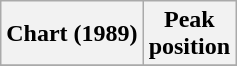<table class="wikitable sortable">
<tr>
<th align="left">Chart (1989)</th>
<th align="center">Peak<br>position</th>
</tr>
<tr>
</tr>
</table>
